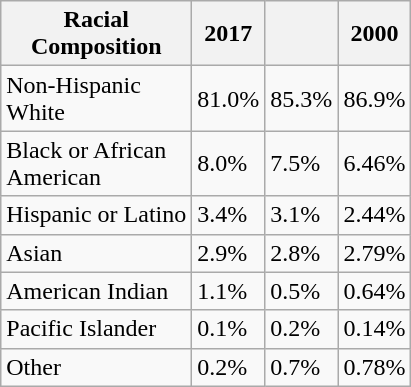<table class="wikitable">
<tr>
<th>Racial<br>Composition</th>
<th>2017</th>
<th></th>
<th>2000</th>
</tr>
<tr>
<td>Non-Hispanic<br>White</td>
<td>81.0%</td>
<td>85.3%</td>
<td>86.9%</td>
</tr>
<tr>
<td>Black or African<br>American</td>
<td>8.0%</td>
<td>7.5%</td>
<td>6.46%</td>
</tr>
<tr>
<td>Hispanic or Latino</td>
<td>3.4%</td>
<td>3.1%</td>
<td>2.44%</td>
</tr>
<tr>
<td>Asian</td>
<td>2.9%</td>
<td>2.8%</td>
<td>2.79%</td>
</tr>
<tr>
<td>American Indian</td>
<td>1.1%</td>
<td>0.5%</td>
<td>0.64%</td>
</tr>
<tr>
<td>Pacific Islander</td>
<td>0.1%</td>
<td>0.2%</td>
<td>0.14%</td>
</tr>
<tr>
<td>Other</td>
<td>0.2%</td>
<td>0.7%</td>
<td>0.78%</td>
</tr>
</table>
